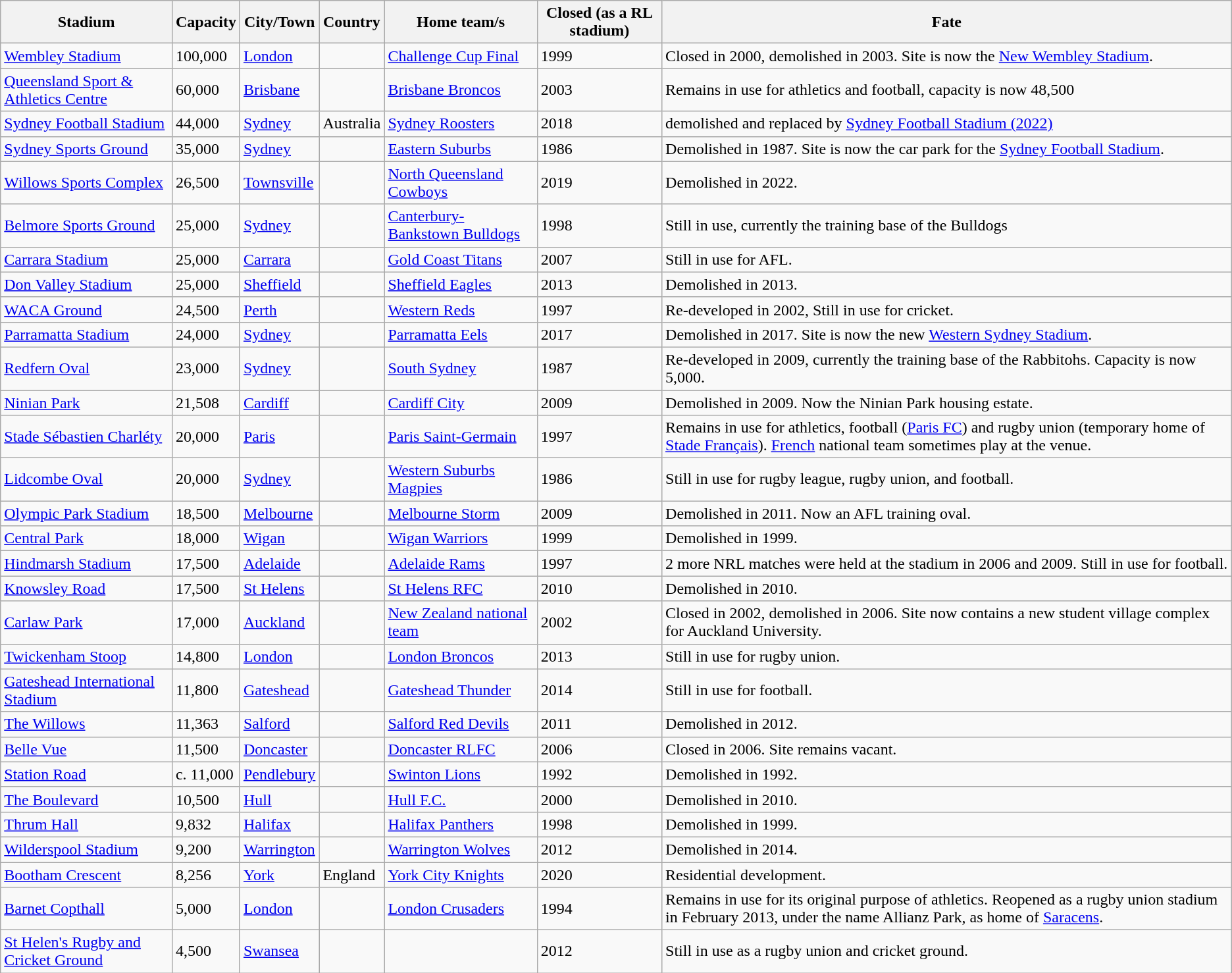<table class="wikitable sortable">
<tr>
<th>Stadium</th>
<th>Capacity</th>
<th>City/Town</th>
<th>Country</th>
<th>Home team/s</th>
<th>Closed (as a RL stadium)</th>
<th>Fate</th>
</tr>
<tr>
<td><a href='#'>Wembley Stadium</a></td>
<td>100,000</td>
<td><a href='#'>London</a></td>
<td></td>
<td><a href='#'>Challenge Cup Final</a></td>
<td>1999</td>
<td>Closed in 2000, demolished in 2003. Site is now the <a href='#'>New Wembley Stadium</a>.</td>
</tr>
<tr>
<td><a href='#'>Queensland Sport & Athletics Centre</a></td>
<td>60,000</td>
<td><a href='#'>Brisbane</a></td>
<td></td>
<td><a href='#'>Brisbane Broncos</a></td>
<td>2003</td>
<td>Remains in use for athletics and football, capacity is now 48,500</td>
</tr>
<tr>
<td><a href='#'>Sydney Football Stadium</a></td>
<td>44,000</td>
<td><a href='#'>Sydney</a></td>
<td> Australia</td>
<td><a href='#'>Sydney Roosters</a></td>
<td>2018</td>
<td>demolished and replaced by <a href='#'>Sydney Football Stadium (2022)</a></td>
</tr>
<tr>
<td><a href='#'>Sydney Sports Ground</a></td>
<td>35,000</td>
<td><a href='#'>Sydney</a></td>
<td></td>
<td><a href='#'>Eastern Suburbs</a></td>
<td>1986</td>
<td>Demolished in 1987. Site is now the car park for the <a href='#'>Sydney Football Stadium</a>.</td>
</tr>
<tr>
<td><a href='#'>Willows Sports Complex</a></td>
<td>26,500</td>
<td><a href='#'>Townsville</a></td>
<td></td>
<td><a href='#'>North Queensland Cowboys</a></td>
<td>2019</td>
<td>Demolished in 2022.</td>
</tr>
<tr>
<td><a href='#'>Belmore Sports Ground</a></td>
<td>25,000</td>
<td><a href='#'>Sydney</a></td>
<td></td>
<td><a href='#'>Canterbury-Bankstown Bulldogs</a></td>
<td>1998</td>
<td>Still in use, currently the training base of the Bulldogs</td>
</tr>
<tr>
<td><a href='#'>Carrara Stadium</a></td>
<td>25,000</td>
<td><a href='#'>Carrara</a></td>
<td></td>
<td><a href='#'>Gold Coast Titans</a></td>
<td>2007</td>
<td>Still in use for AFL.</td>
</tr>
<tr>
<td><a href='#'>Don Valley Stadium</a></td>
<td>25,000</td>
<td><a href='#'>Sheffield</a></td>
<td></td>
<td><a href='#'>Sheffield Eagles</a></td>
<td>2013</td>
<td>Demolished in 2013.</td>
</tr>
<tr>
<td><a href='#'>WACA Ground</a></td>
<td>24,500</td>
<td><a href='#'>Perth</a></td>
<td></td>
<td><a href='#'>Western Reds</a></td>
<td>1997</td>
<td>Re-developed in 2002, Still in use for cricket.</td>
</tr>
<tr>
<td><a href='#'>Parramatta Stadium</a></td>
<td>24,000</td>
<td><a href='#'>Sydney</a></td>
<td></td>
<td><a href='#'>Parramatta Eels</a></td>
<td>2017</td>
<td>Demolished in 2017. Site is now the new <a href='#'>Western Sydney Stadium</a>.</td>
</tr>
<tr>
<td><a href='#'>Redfern Oval</a></td>
<td>23,000</td>
<td><a href='#'>Sydney</a></td>
<td></td>
<td><a href='#'>South Sydney</a></td>
<td>1987</td>
<td>Re-developed in 2009, currently the training base of the Rabbitohs. Capacity is now 5,000.</td>
</tr>
<tr>
<td><a href='#'>Ninian Park</a></td>
<td>21,508</td>
<td><a href='#'>Cardiff</a></td>
<td></td>
<td><a href='#'>Cardiff City</a></td>
<td>2009</td>
<td>Demolished in 2009. Now the Ninian Park housing estate.</td>
</tr>
<tr>
<td><a href='#'>Stade Sébastien Charléty</a></td>
<td>20,000</td>
<td><a href='#'>Paris</a></td>
<td></td>
<td><a href='#'>Paris Saint-Germain</a></td>
<td>1997</td>
<td>Remains in use for athletics, football (<a href='#'>Paris FC</a>) and rugby union (temporary home of <a href='#'>Stade Français</a>). <a href='#'>French</a> national team sometimes play at the venue.</td>
</tr>
<tr>
<td><a href='#'>Lidcombe Oval</a></td>
<td>20,000</td>
<td><a href='#'>Sydney</a></td>
<td></td>
<td><a href='#'>Western Suburbs Magpies</a></td>
<td>1986</td>
<td>Still in use for rugby league, rugby union, and football.</td>
</tr>
<tr>
<td><a href='#'>Olympic Park Stadium</a></td>
<td>18,500</td>
<td><a href='#'>Melbourne</a></td>
<td></td>
<td><a href='#'>Melbourne Storm</a></td>
<td>2009</td>
<td>Demolished in 2011. Now an AFL training oval.</td>
</tr>
<tr>
<td><a href='#'>Central Park</a></td>
<td>18,000</td>
<td><a href='#'>Wigan</a></td>
<td></td>
<td><a href='#'>Wigan Warriors</a></td>
<td>1999</td>
<td>Demolished in 1999.</td>
</tr>
<tr>
<td><a href='#'>Hindmarsh Stadium</a></td>
<td>17,500</td>
<td><a href='#'>Adelaide</a></td>
<td></td>
<td><a href='#'>Adelaide Rams</a></td>
<td>1997</td>
<td>2 more NRL matches were held at the stadium in 2006 and 2009. Still in use for football.</td>
</tr>
<tr>
<td><a href='#'>Knowsley Road</a></td>
<td>17,500</td>
<td><a href='#'>St Helens</a></td>
<td></td>
<td><a href='#'>St Helens RFC</a></td>
<td>2010</td>
<td>Demolished in 2010.</td>
</tr>
<tr>
<td><a href='#'>Carlaw Park</a></td>
<td>17,000</td>
<td><a href='#'>Auckland</a></td>
<td></td>
<td><a href='#'>New Zealand national team</a></td>
<td>2002</td>
<td>Closed in 2002, demolished in 2006. Site now contains a new student village complex for Auckland University.</td>
</tr>
<tr>
<td><a href='#'>Twickenham Stoop</a></td>
<td>14,800</td>
<td><a href='#'>London</a></td>
<td></td>
<td><a href='#'>London Broncos</a></td>
<td>2013</td>
<td>Still in use for rugby union.</td>
</tr>
<tr>
<td><a href='#'>Gateshead International Stadium</a></td>
<td>11,800</td>
<td><a href='#'>Gateshead</a></td>
<td></td>
<td><a href='#'>Gateshead Thunder</a></td>
<td>2014</td>
<td>Still in use for football.</td>
</tr>
<tr>
<td><a href='#'>The Willows</a></td>
<td>11,363</td>
<td><a href='#'>Salford</a></td>
<td></td>
<td><a href='#'>Salford Red Devils</a></td>
<td>2011</td>
<td>Demolished in 2012.</td>
</tr>
<tr>
<td><a href='#'>Belle Vue</a></td>
<td>11,500</td>
<td><a href='#'>Doncaster</a></td>
<td></td>
<td><a href='#'>Doncaster RLFC</a></td>
<td>2006</td>
<td>Closed in 2006. Site remains vacant.</td>
</tr>
<tr>
<td><a href='#'>Station Road</a></td>
<td>c. 11,000</td>
<td><a href='#'>Pendlebury</a></td>
<td></td>
<td><a href='#'>Swinton Lions</a></td>
<td>1992</td>
<td>Demolished in 1992.</td>
</tr>
<tr>
<td><a href='#'>The Boulevard</a></td>
<td>10,500</td>
<td><a href='#'>Hull</a></td>
<td></td>
<td><a href='#'>Hull F.C.</a></td>
<td>2000</td>
<td>Demolished in 2010.</td>
</tr>
<tr>
<td><a href='#'>Thrum Hall</a></td>
<td>9,832</td>
<td><a href='#'>Halifax</a></td>
<td></td>
<td><a href='#'>Halifax Panthers</a></td>
<td>1998</td>
<td>Demolished in 1999.</td>
</tr>
<tr>
<td><a href='#'>Wilderspool Stadium</a></td>
<td>9,200</td>
<td><a href='#'>Warrington</a></td>
<td></td>
<td><a href='#'>Warrington Wolves</a></td>
<td>2012</td>
<td>Demolished in 2014.</td>
</tr>
<tr>
</tr>
<tr>
</tr>
<tr>
<td><a href='#'>Bootham Crescent</a></td>
<td>8,256</td>
<td><a href='#'>York</a></td>
<td> England</td>
<td><a href='#'>York City Knights</a></td>
<td>2020</td>
<td>Residential development.</td>
</tr>
<tr>
<td><a href='#'>Barnet Copthall</a></td>
<td>5,000</td>
<td><a href='#'>London</a></td>
<td></td>
<td><a href='#'>London Crusaders</a></td>
<td>1994</td>
<td>Remains in use for its original purpose of athletics. Reopened as a rugby union stadium in February 2013, under the name Allianz Park, as home of <a href='#'>Saracens</a>.</td>
</tr>
<tr>
<td><a href='#'>St Helen's Rugby and Cricket Ground</a></td>
<td>4,500</td>
<td><a href='#'>Swansea</a></td>
<td></td>
<td></td>
<td>2012</td>
<td>Still in use as a rugby union and cricket ground.</td>
</tr>
</table>
